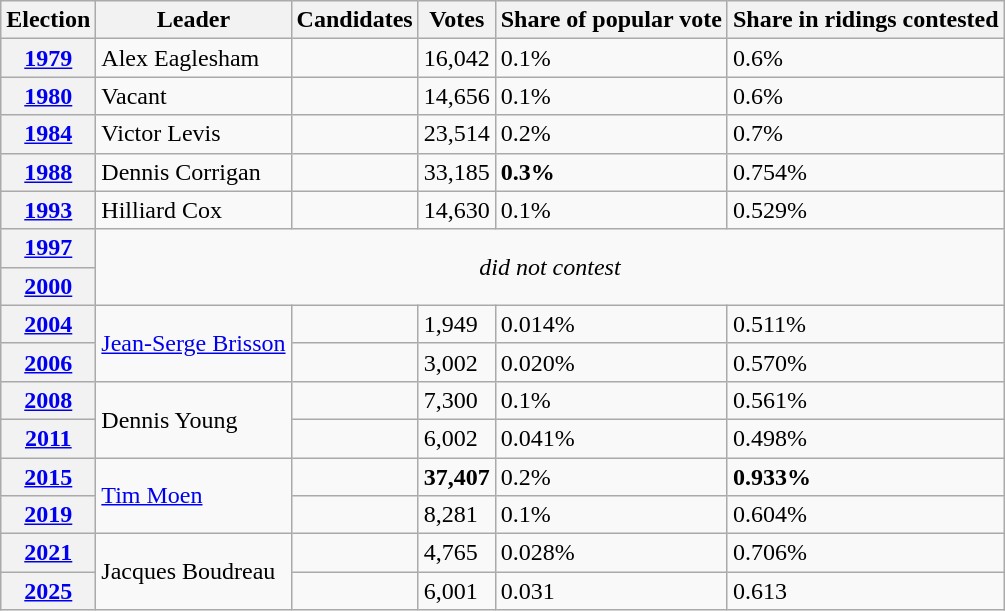<table class="wikitable">
<tr>
<th>Election</th>
<th>Leader</th>
<th>Candidates</th>
<th>Votes</th>
<th>Share of popular vote</th>
<th>Share in ridings contested</th>
</tr>
<tr>
<th><a href='#'>1979</a></th>
<td>Alex Eaglesham</td>
<td></td>
<td>16,042</td>
<td>0.1%</td>
<td>0.6%</td>
</tr>
<tr>
<th><a href='#'>1980</a></th>
<td>Vacant</td>
<td></td>
<td>14,656</td>
<td>0.1%</td>
<td>0.6%</td>
</tr>
<tr>
<th><a href='#'>1984</a></th>
<td>Victor Levis</td>
<td></td>
<td>23,514</td>
<td>0.2%</td>
<td>0.7%</td>
</tr>
<tr>
<th><a href='#'>1988</a></th>
<td>Dennis Corrigan</td>
<td></td>
<td>33,185</td>
<td><strong>0.3%</strong></td>
<td>0.754%</td>
</tr>
<tr>
<th><a href='#'>1993</a></th>
<td>Hilliard Cox</td>
<td></td>
<td>14,630</td>
<td>0.1%</td>
<td>0.529%</td>
</tr>
<tr>
<th><a href='#'>1997</a></th>
<td colspan=5 rowspan=2 align=center><em>did not contest</em></td>
</tr>
<tr>
<th><a href='#'>2000</a></th>
</tr>
<tr>
<th><a href='#'>2004</a></th>
<td rowspan=2><a href='#'>Jean-Serge Brisson</a></td>
<td></td>
<td>1,949</td>
<td>0.014%</td>
<td>0.511%</td>
</tr>
<tr>
<th><a href='#'>2006</a></th>
<td></td>
<td>3,002</td>
<td>0.020%</td>
<td>0.570%</td>
</tr>
<tr>
<th><a href='#'>2008</a></th>
<td rowspan=2>Dennis Young</td>
<td></td>
<td>7,300</td>
<td>0.1%</td>
<td>0.561%</td>
</tr>
<tr>
<th><a href='#'>2011</a></th>
<td></td>
<td>6,002</td>
<td>0.041%</td>
<td>0.498%</td>
</tr>
<tr>
<th><a href='#'>2015</a></th>
<td rowspan=2><a href='#'>Tim Moen</a></td>
<td></td>
<td><strong>37,407</strong></td>
<td>0.2%</td>
<td><strong>0.933%</strong></td>
</tr>
<tr>
<th><a href='#'>2019</a></th>
<td></td>
<td>8,281</td>
<td>0.1%</td>
<td>0.604%</td>
</tr>
<tr>
<th><a href='#'>2021</a></th>
<td rowspan=2>Jacques Boudreau</td>
<td></td>
<td>4,765</td>
<td>0.028%</td>
<td>0.706%</td>
</tr>
<tr>
<th><a href='#'>2025</a></th>
<td></td>
<td>6,001</td>
<td>0.031</td>
<td>0.613</td>
</tr>
</table>
